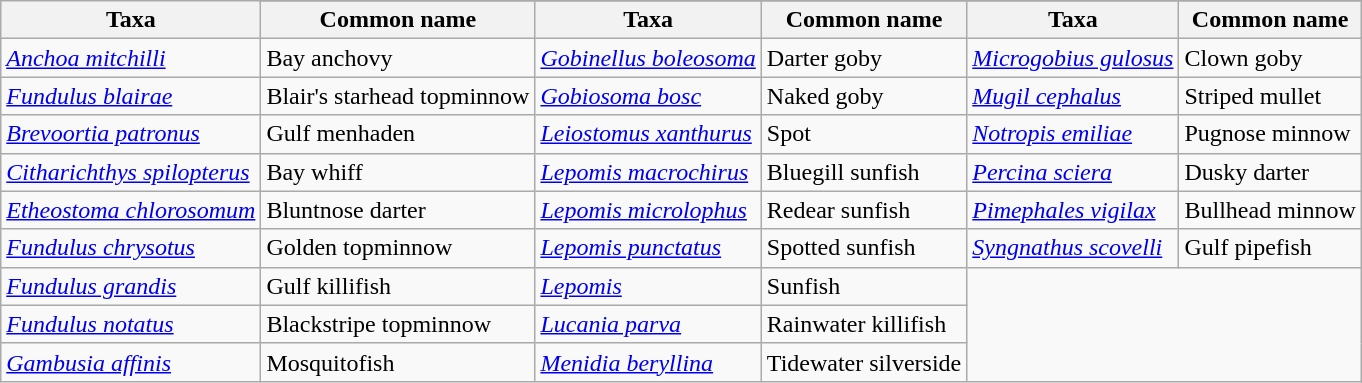<table class="wikitable sortable">
<tr>
<th rowspan=2>Taxa</th>
</tr>
<tr>
<th>Common name</th>
<th>Taxa</th>
<th>Common name</th>
<th>Taxa</th>
<th>Common name</th>
</tr>
<tr>
<td><em><a href='#'>Anchoa mitchilli</a></em></td>
<td>Bay anchovy</td>
<td><em><a href='#'>Gobinellus boleosoma</a></em></td>
<td>Darter goby</td>
<td><em><a href='#'>Microgobius gulosus</a></em></td>
<td>Clown goby</td>
</tr>
<tr>
<td><em><a href='#'>Fundulus blairae</a></em></td>
<td>Blair's starhead topminnow</td>
<td><em><a href='#'>Gobiosoma bosc</a></em></td>
<td>Naked goby</td>
<td><em><a href='#'>Mugil cephalus</a></em></td>
<td>Striped mullet</td>
</tr>
<tr>
<td><em><a href='#'>Brevoortia patronus</a></em></td>
<td>Gulf menhaden</td>
<td><em><a href='#'>Leiostomus xanthurus</a></em></td>
<td>Spot</td>
<td><em><a href='#'>Notropis emiliae</a></em></td>
<td>Pugnose minnow</td>
</tr>
<tr>
<td><em><a href='#'>Citharichthys spilopterus</a></em></td>
<td>Bay whiff</td>
<td><em><a href='#'>Lepomis macrochirus</a></em></td>
<td>Bluegill sunfish</td>
<td><em><a href='#'>Percina sciera</a></em></td>
<td>Dusky darter</td>
</tr>
<tr>
<td><em><a href='#'>Etheostoma chlorosomum</a></em></td>
<td>Bluntnose darter</td>
<td><em><a href='#'>Lepomis microlophus</a></em></td>
<td>Redear sunfish</td>
<td><em><a href='#'>Pimephales vigilax</a></em></td>
<td>Bullhead minnow</td>
</tr>
<tr>
<td><em><a href='#'>Fundulus chrysotus</a></em></td>
<td>Golden topminnow</td>
<td><em><a href='#'>Lepomis punctatus</a></em></td>
<td>Spotted sunfish</td>
<td><em><a href='#'>Syngnathus scovelli</a></em></td>
<td>Gulf pipefish</td>
</tr>
<tr>
<td><em><a href='#'>Fundulus grandis</a></em></td>
<td>Gulf killifish</td>
<td><em><a href='#'>Lepomis</a></em></td>
<td>Sunfish</td>
</tr>
<tr>
<td><em><a href='#'>Fundulus notatus</a></em></td>
<td>Blackstripe topminnow</td>
<td><em><a href='#'>Lucania parva</a></em></td>
<td>Rainwater killifish</td>
</tr>
<tr>
<td><em><a href='#'>Gambusia affinis</a></em></td>
<td>Mosquitofish</td>
<td><em><a href='#'>Menidia beryllina</a></em></td>
<td>Tidewater silverside</td>
</tr>
</table>
